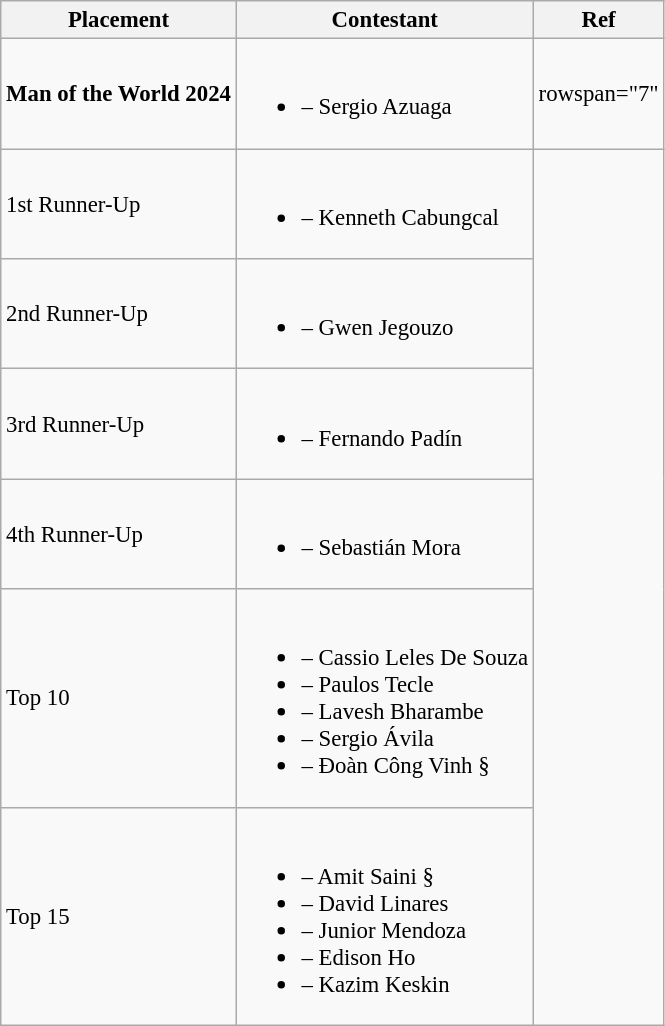<table class="wikitable sortable" style="font-size: 95%;">
<tr>
<th>Placement</th>
<th>Contestant</th>
<th>Ref</th>
</tr>
<tr>
<td><strong>Man of the World 2024</strong></td>
<td><br><ul><li> – Sergio Azuaga</li></ul></td>
<td>rowspan="7" </td>
</tr>
<tr>
<td>1st Runner-Up</td>
<td><br><ul><li> – Kenneth Cabungcal</li></ul></td>
</tr>
<tr>
<td>2nd Runner-Up</td>
<td><br><ul><li> – Gwen Jegouzo</li></ul></td>
</tr>
<tr>
<td>3rd Runner-Up</td>
<td><br><ul><li> – Fernando Padín</li></ul></td>
</tr>
<tr>
<td>4th Runner-Up</td>
<td><br><ul><li> – Sebastián Mora</li></ul></td>
</tr>
<tr>
<td>Top 10</td>
<td><br><ul><li> – Cassio Leles De Souza</li><li> – Paulos Tecle</li><li> – Lavesh Bharambe</li><li> – Sergio Ávila</li><li> – Đoàn Công Vinh §</li></ul></td>
</tr>
<tr>
<td>Top 15</td>
<td><br><ul><li> – Amit Saini §</li><li> – David Linares</li><li> – Junior Mendoza</li><li> – Edison Ho</li><li> – Kazim Keskin</li></ul></td>
</tr>
</table>
